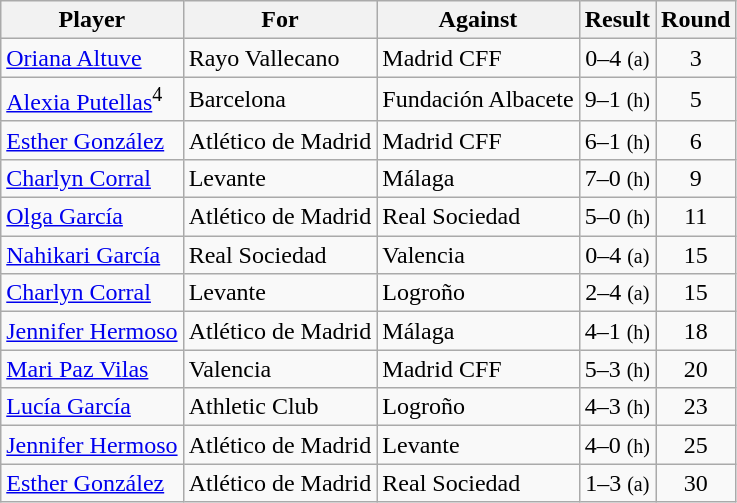<table class="wikitable sortable">
<tr>
<th>Player</th>
<th>For</th>
<th>Against</th>
<th align=center>Result</th>
<th>Round</th>
</tr>
<tr>
<td> <a href='#'>Oriana Altuve</a></td>
<td>Rayo Vallecano</td>
<td>Madrid CFF</td>
<td align="center">0–4 <small>(a)</small></td>
<td align="center">3</td>
</tr>
<tr>
<td> <a href='#'>Alexia Putellas</a><sup>4</sup></td>
<td>Barcelona</td>
<td>Fundación Albacete</td>
<td align="center">9–1 <small>(h)</small></td>
<td align="center">5</td>
</tr>
<tr>
<td> <a href='#'>Esther González</a></td>
<td>Atlético de Madrid</td>
<td>Madrid CFF</td>
<td align="center">6–1 <small>(h)</small></td>
<td align="center">6</td>
</tr>
<tr>
<td> <a href='#'>Charlyn Corral</a></td>
<td>Levante</td>
<td>Málaga</td>
<td align="center">7–0 <small>(h)</small></td>
<td align="center">9</td>
</tr>
<tr>
<td> <a href='#'>Olga García</a></td>
<td>Atlético de Madrid</td>
<td>Real Sociedad</td>
<td align="center">5–0 <small>(h)</small></td>
<td align="center">11</td>
</tr>
<tr>
<td> <a href='#'>Nahikari García</a></td>
<td>Real Sociedad</td>
<td>Valencia</td>
<td align="center">0–4 <small>(a)</small></td>
<td align="center">15</td>
</tr>
<tr>
<td> <a href='#'>Charlyn Corral</a></td>
<td>Levante</td>
<td>Logroño</td>
<td align="center">2–4 <small>(a)</small></td>
<td align="center">15</td>
</tr>
<tr>
<td> <a href='#'>Jennifer Hermoso</a></td>
<td>Atlético de Madrid</td>
<td>Málaga</td>
<td align="center">4–1 <small>(h)</small></td>
<td align="center">18</td>
</tr>
<tr>
<td> <a href='#'>Mari Paz Vilas</a></td>
<td>Valencia</td>
<td>Madrid CFF</td>
<td align="center">5–3 <small>(h)</small></td>
<td align="center">20</td>
</tr>
<tr>
<td> <a href='#'>Lucía García</a></td>
<td>Athletic Club</td>
<td>Logroño</td>
<td align="center">4–3 <small>(h)</small></td>
<td align="center">23</td>
</tr>
<tr>
<td> <a href='#'>Jennifer Hermoso</a></td>
<td>Atlético de Madrid</td>
<td>Levante</td>
<td align="center">4–0 <small>(h)</small></td>
<td align="center">25</td>
</tr>
<tr>
<td> <a href='#'>Esther González</a></td>
<td>Atlético de Madrid</td>
<td>Real Sociedad</td>
<td align="center">1–3 <small>(a)</small></td>
<td align="center">30</td>
</tr>
</table>
